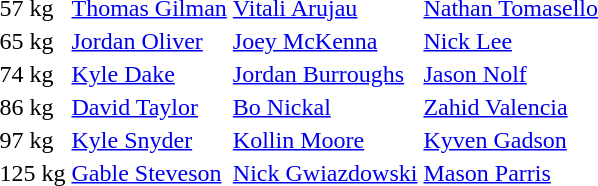<table>
<tr>
<td rowspan=1>57 kg</td>
<td rowspan=1> <a href='#'>Thomas Gilman</a></td>
<td rowspan=1> <a href='#'>Vitali Arujau</a></td>
<td> <a href='#'>Nathan Tomasello</a></td>
</tr>
<tr>
<td rowspan=1>65 kg</td>
<td rowspan=1> <a href='#'>Jordan Oliver</a></td>
<td rowspan=1> <a href='#'>Joey McKenna</a></td>
<td> <a href='#'>Nick Lee</a></td>
</tr>
<tr>
<td rowspan=1>74 kg</td>
<td rowspan=1> <a href='#'>Kyle Dake</a></td>
<td rowspan=1> <a href='#'>Jordan Burroughs</a></td>
<td> <a href='#'>Jason Nolf</a></td>
</tr>
<tr>
<td rowspan=1>86 kg</td>
<td rowspan=1> <a href='#'>David Taylor</a></td>
<td rowspan=1> <a href='#'>Bo Nickal</a></td>
<td> <a href='#'>Zahid Valencia</a></td>
</tr>
<tr>
<td rowspan=1>97 kg</td>
<td rowspan=1> <a href='#'>Kyle Snyder</a></td>
<td rowspan=1> <a href='#'>Kollin Moore</a></td>
<td> <a href='#'>Kyven Gadson</a></td>
</tr>
<tr>
<td rowspan=1>125 kg</td>
<td rowspan=1> <a href='#'>Gable Steveson</a></td>
<td rowspan=1> <a href='#'>Nick Gwiazdowski</a></td>
<td> <a href='#'>Mason Parris</a></td>
</tr>
</table>
